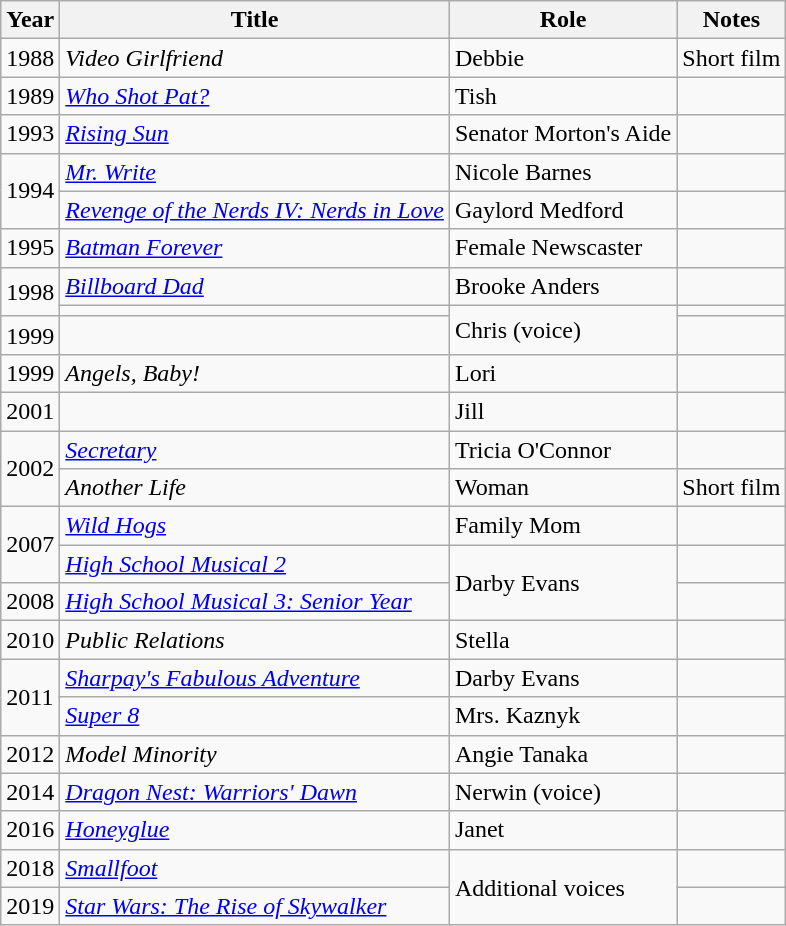<table class="wikitable sortable">
<tr>
<th>Year</th>
<th>Title</th>
<th>Role</th>
<th class="unsortable">Notes</th>
</tr>
<tr>
<td>1988</td>
<td><em>Video Girlfriend</em></td>
<td>Debbie</td>
<td>Short film</td>
</tr>
<tr>
<td>1989</td>
<td><em><a href='#'>Who Shot Pat?</a></em></td>
<td>Tish</td>
<td></td>
</tr>
<tr>
<td>1993</td>
<td><em><a href='#'>Rising Sun</a></em></td>
<td>Senator Morton's Aide</td>
<td></td>
</tr>
<tr>
<td rowspan="2">1994</td>
<td><em><a href='#'>Mr. Write</a></em></td>
<td>Nicole Barnes</td>
<td></td>
</tr>
<tr>
<td><em><a href='#'>Revenge of the Nerds IV: Nerds in Love</a></em></td>
<td>Gaylord Medford</td>
<td></td>
</tr>
<tr>
<td>1995</td>
<td><em><a href='#'>Batman Forever</a></em></td>
<td>Female Newscaster</td>
<td></td>
</tr>
<tr>
<td rowspan="2">1998</td>
<td><em><a href='#'>Billboard Dad</a></em></td>
<td>Brooke Anders</td>
<td></td>
</tr>
<tr>
<td><em></em></td>
<td rowspan="2">Chris (voice)</td>
<td></td>
</tr>
<tr>
<td>1999</td>
<td><em></em></td>
<td></td>
</tr>
<tr>
<td>1999</td>
<td><em>Angels, Baby!</em></td>
<td>Lori</td>
<td></td>
</tr>
<tr>
<td>2001</td>
<td><em></em></td>
<td>Jill</td>
<td></td>
</tr>
<tr>
<td rowspan="2">2002</td>
<td><em><a href='#'>Secretary</a></em></td>
<td>Tricia O'Connor</td>
<td></td>
</tr>
<tr>
<td><em>Another Life</em></td>
<td>Woman</td>
<td>Short film</td>
</tr>
<tr>
<td rowspan="2">2007</td>
<td><em><a href='#'>Wild Hogs</a></em></td>
<td>Family Mom</td>
<td></td>
</tr>
<tr>
<td><em><a href='#'>High School Musical 2</a></em></td>
<td rowspan="2">Darby Evans</td>
<td></td>
</tr>
<tr>
<td>2008</td>
<td><em><a href='#'>High School Musical 3: Senior Year</a></em></td>
<td></td>
</tr>
<tr>
<td>2010</td>
<td><em>Public Relations</em></td>
<td>Stella</td>
<td></td>
</tr>
<tr>
<td rowspan="2">2011</td>
<td><em><a href='#'>Sharpay's Fabulous Adventure</a></em></td>
<td>Darby Evans</td>
<td></td>
</tr>
<tr>
<td><em><a href='#'>Super 8</a></em></td>
<td>Mrs. Kaznyk</td>
<td></td>
</tr>
<tr>
<td>2012</td>
<td><em>Model Minority</em></td>
<td>Angie Tanaka</td>
<td></td>
</tr>
<tr>
<td>2014</td>
<td><em><a href='#'>Dragon Nest: Warriors' Dawn</a></em></td>
<td>Nerwin (voice)</td>
<td></td>
</tr>
<tr>
<td>2016</td>
<td><em><a href='#'>Honeyglue</a></em></td>
<td>Janet</td>
<td></td>
</tr>
<tr>
<td>2018</td>
<td><em><a href='#'>Smallfoot</a></em></td>
<td rowspan="2">Additional voices</td>
<td></td>
</tr>
<tr>
<td>2019</td>
<td><em><a href='#'>Star Wars: The Rise of Skywalker</a></em></td>
<td></td>
</tr>
</table>
